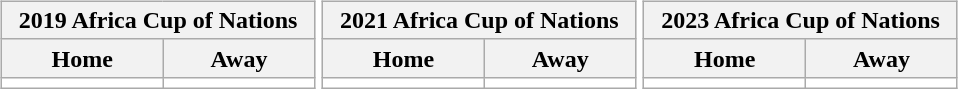<table>
<tr>
<td><br><table class="wikitable" width=100%>
<tr>
<th colspan="2">2019 Africa Cup of Nations</th>
</tr>
<tr>
<th>Home</th>
<th>Away</th>
</tr>
<tr style="background:#FFFFFF;">
<td></td>
<td></td>
</tr>
</table>
</td>
<td><br><table class="wikitable" width=100%>
<tr>
<th colspan="2">2021 Africa Cup of Nations</th>
</tr>
<tr>
<th>Home</th>
<th>Away</th>
</tr>
<tr style="background:#FFFFFF;">
<td></td>
<td></td>
</tr>
</table>
</td>
<td><br><table class="wikitable" width=100%>
<tr>
<th colspan="2">2023 Africa Cup of Nations</th>
</tr>
<tr>
<th>Home</th>
<th>Away</th>
</tr>
<tr style="background:#FFFFFF;">
<td></td>
<td></td>
</tr>
</table>
</td>
</tr>
</table>
